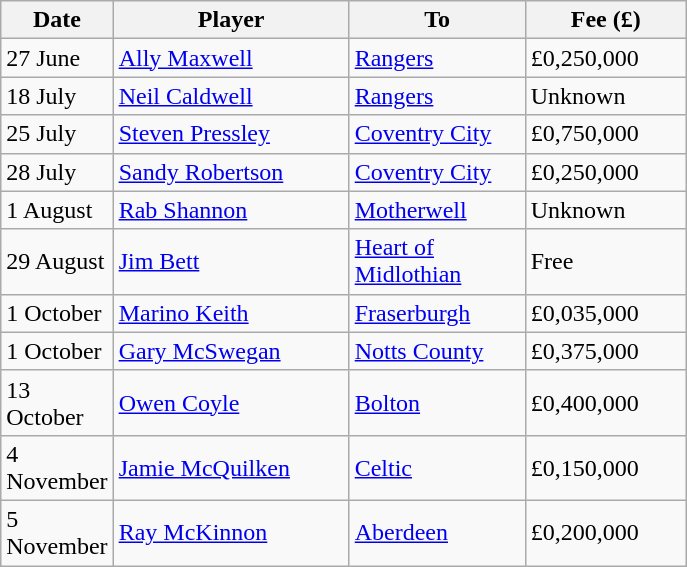<table class="wikitable sortable">
<tr>
<th style="width:50px;">Date</th>
<th style="width:150px;">Player</th>
<th style="width:110px;">To</th>
<th style="width:100px;">Fee (£)</th>
</tr>
<tr>
<td>27 June</td>
<td> <a href='#'>Ally Maxwell</a></td>
<td><a href='#'>Rangers</a></td>
<td>£0,250,000</td>
</tr>
<tr>
<td>18 July</td>
<td> <a href='#'>Neil Caldwell</a></td>
<td><a href='#'>Rangers</a></td>
<td>Unknown</td>
</tr>
<tr>
<td>25 July</td>
<td> <a href='#'>Steven Pressley</a></td>
<td><a href='#'>Coventry City</a></td>
<td>£0,750,000</td>
</tr>
<tr>
<td>28 July</td>
<td> <a href='#'>Sandy Robertson</a></td>
<td><a href='#'>Coventry City</a></td>
<td>£0,250,000</td>
</tr>
<tr>
<td>1 August</td>
<td> <a href='#'>Rab Shannon</a></td>
<td><a href='#'>Motherwell</a></td>
<td>Unknown</td>
</tr>
<tr>
<td>29 August</td>
<td> <a href='#'>Jim Bett</a></td>
<td><a href='#'>Heart of Midlothian</a></td>
<td>Free</td>
</tr>
<tr>
<td>1 October</td>
<td> <a href='#'>Marino Keith</a></td>
<td><a href='#'>Fraserburgh</a></td>
<td>£0,035,000</td>
</tr>
<tr>
<td>1 October</td>
<td> <a href='#'>Gary McSwegan</a></td>
<td><a href='#'>Notts County</a></td>
<td>£0,375,000</td>
</tr>
<tr>
<td>13 October</td>
<td> <a href='#'>Owen Coyle</a></td>
<td><a href='#'>Bolton</a></td>
<td>£0,400,000</td>
</tr>
<tr>
<td>4 November</td>
<td> <a href='#'>Jamie McQuilken</a></td>
<td><a href='#'>Celtic</a></td>
<td>£0,150,000</td>
</tr>
<tr>
<td>5 November</td>
<td> <a href='#'>Ray McKinnon</a></td>
<td><a href='#'>Aberdeen</a></td>
<td>£0,200,000</td>
</tr>
</table>
